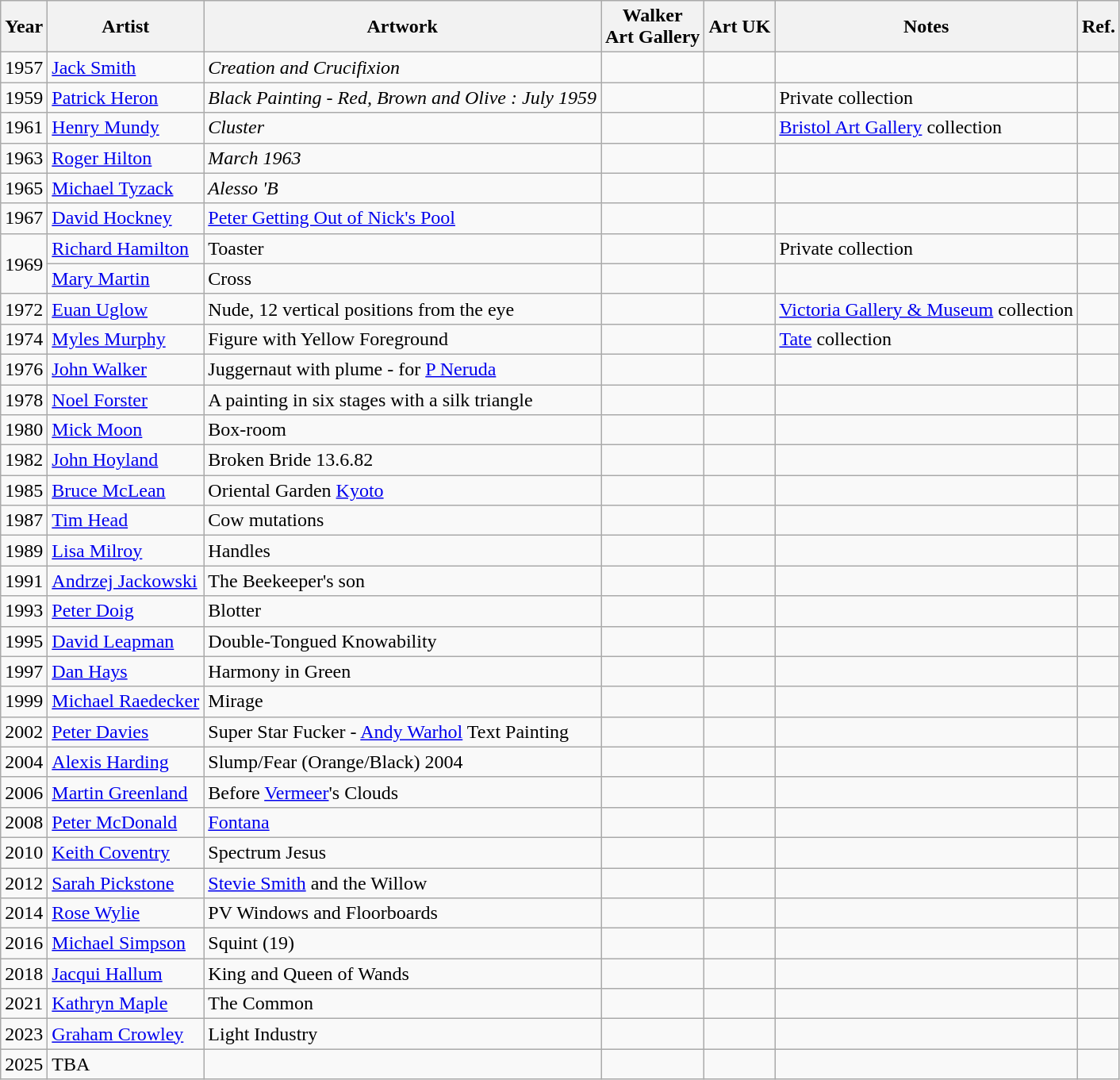<table class="wikitable">
<tr>
<th>Year</th>
<th>Artist</th>
<th>Artwork</th>
<th>Walker<br>Art Gallery</th>
<th>Art UK</th>
<th>Notes</th>
<th>Ref.</th>
</tr>
<tr>
<td>1957</td>
<td><a href='#'>Jack Smith</a></td>
<td><em>Creation and Crucifixion</em></td>
<td></td>
<td></td>
<td></td>
<td></td>
</tr>
<tr>
<td>1959</td>
<td><a href='#'>Patrick Heron</a></td>
<td><em>Black Painting - Red, Brown and Olive : July 1959</em></td>
<td></td>
<td></td>
<td>Private collection</td>
<td></td>
</tr>
<tr>
<td>1961</td>
<td><a href='#'>Henry Mundy</a></td>
<td><em>Cluster</em></td>
<td></td>
<td></td>
<td><a href='#'>Bristol Art Gallery</a> collection</td>
<td></td>
</tr>
<tr>
<td>1963</td>
<td><a href='#'>Roger Hilton</a></td>
<td><em>March 1963</em></td>
<td></td>
<td></td>
<td></td>
<td></td>
</tr>
<tr>
<td>1965</td>
<td><a href='#'>Michael Tyzack</a></td>
<td><em>Alesso 'B<strong></td>
<td></td>
<td></td>
<td></td>
<td></td>
</tr>
<tr>
<td>1967</td>
<td><a href='#'>David Hockney</a></td>
<td></em><a href='#'>Peter Getting Out of Nick's Pool</a><em></td>
<td></td>
<td></td>
<td></td>
<td></td>
</tr>
<tr>
<td rowspan="2">1969</td>
<td><a href='#'>Richard Hamilton</a></td>
<td></em>Toaster<em></td>
<td></td>
<td></td>
<td>Private collection</td>
<td></td>
</tr>
<tr>
<td><a href='#'>Mary Martin</a></td>
<td></em>Cross<em></td>
<td></td>
<td></td>
<td></td>
<td></td>
</tr>
<tr>
<td>1972</td>
<td><a href='#'>Euan Uglow</a></td>
<td></em>Nude, 12 vertical positions from the eye<em></td>
<td></td>
<td></td>
<td><a href='#'>Victoria Gallery & Museum</a> collection</td>
<td></td>
</tr>
<tr>
<td>1974</td>
<td><a href='#'>Myles Murphy</a></td>
<td></em>Figure with Yellow Foreground<em></td>
<td></td>
<td></td>
<td><a href='#'>Tate</a> collection</td>
<td></td>
</tr>
<tr>
<td>1976</td>
<td><a href='#'>John Walker</a></td>
<td></em>Juggernaut with plume - for <a href='#'>P Neruda</a><em></td>
<td></td>
<td></td>
<td></td>
<td></td>
</tr>
<tr>
<td>1978</td>
<td><a href='#'>Noel Forster</a></td>
<td></em>A painting in six stages with a silk triangle<em></td>
<td></td>
<td></td>
<td></td>
<td></td>
</tr>
<tr>
<td>1980</td>
<td><a href='#'>Mick Moon</a></td>
<td></em>Box-room<em></td>
<td></td>
<td></td>
<td></td>
<td></td>
</tr>
<tr>
<td>1982</td>
<td><a href='#'>John Hoyland</a></td>
<td></em>Broken Bride 13.6.82<em></td>
<td></td>
<td></td>
<td></td>
<td></td>
</tr>
<tr>
<td>1985</td>
<td><a href='#'>Bruce McLean</a></td>
<td></em>Oriental Garden <a href='#'>Kyoto</a><em></td>
<td></td>
<td></td>
<td></td>
<td></td>
</tr>
<tr>
<td>1987</td>
<td><a href='#'>Tim Head</a></td>
<td></em>Cow mutations<em></td>
<td></td>
<td></td>
<td></td>
<td></td>
</tr>
<tr>
<td>1989</td>
<td><a href='#'>Lisa Milroy</a></td>
<td></em>Handles<em></td>
<td></td>
<td></td>
<td></td>
<td></td>
</tr>
<tr>
<td>1991</td>
<td><a href='#'>Andrzej Jackowski</a></td>
<td></em>The Beekeeper's son<em></td>
<td></td>
<td></td>
<td></td>
<td></td>
</tr>
<tr>
<td>1993</td>
<td><a href='#'>Peter Doig</a></td>
<td></em>Blotter<em></td>
<td></td>
<td></td>
<td></td>
<td></td>
</tr>
<tr>
<td>1995</td>
<td><a href='#'>David Leapman</a></td>
<td></em>Double-Tongued Knowability<em></td>
<td></td>
<td></td>
<td></td>
<td></td>
</tr>
<tr>
<td>1997</td>
<td><a href='#'>Dan Hays</a></td>
<td></em>Harmony in Green<em></td>
<td></td>
<td></td>
<td></td>
<td></td>
</tr>
<tr>
<td>1999</td>
<td><a href='#'>Michael Raedecker</a></td>
<td></em>Mirage<em></td>
<td></td>
<td></td>
<td></td>
<td></td>
</tr>
<tr>
<td>2002</td>
<td><a href='#'>Peter Davies</a></td>
<td></em>Super Star Fucker - <a href='#'>Andy Warhol</a> Text Painting<em></td>
<td></td>
<td></td>
<td></td>
<td></td>
</tr>
<tr>
<td>2004</td>
<td><a href='#'>Alexis Harding</a></td>
<td></em>Slump/Fear (Orange/Black) 2004<em></td>
<td></td>
<td></td>
<td></td>
<td></td>
</tr>
<tr>
<td>2006</td>
<td><a href='#'>Martin Greenland</a></td>
<td></em>Before <a href='#'>Vermeer</a>'s Clouds<em></td>
<td></td>
<td></td>
<td></td>
<td></td>
</tr>
<tr>
<td>2008</td>
<td><a href='#'>Peter McDonald</a></td>
<td><a href='#'></em>Fontana<em></a></td>
<td></td>
<td></td>
<td></td>
<td></td>
</tr>
<tr>
<td>2010</td>
<td><a href='#'>Keith Coventry</a></td>
<td></em>Spectrum Jesus<em></td>
<td></td>
<td></td>
<td></td>
<td></td>
</tr>
<tr>
<td>2012</td>
<td><a href='#'>Sarah Pickstone</a></td>
<td></em><a href='#'>Stevie Smith</a> and the Willow<em></td>
<td></td>
<td></td>
<td></td>
<td></td>
</tr>
<tr>
<td>2014</td>
<td><a href='#'>Rose Wylie</a></td>
<td></em>PV Windows and Floorboards<em></td>
<td></td>
<td></td>
<td></td>
<td></td>
</tr>
<tr>
<td>2016</td>
<td><a href='#'>Michael Simpson</a></td>
<td></em>Squint (19)<em></td>
<td></td>
<td></td>
<td></td>
<td></td>
</tr>
<tr>
<td>2018</td>
<td><a href='#'>Jacqui Hallum</a></td>
<td></em>King and Queen of Wands<em></td>
<td></td>
<td></td>
<td></td>
<td></td>
</tr>
<tr>
<td>2021</td>
<td><a href='#'>Kathryn Maple</a></td>
<td></em>The Common<em></td>
<td></td>
<td></td>
<td></td>
<td></td>
</tr>
<tr>
<td>2023</td>
<td><a href='#'>Graham Crowley</a></td>
<td></em>Light Industry<em></td>
<td></td>
<td></td>
<td></td>
<td></td>
</tr>
<tr>
<td>2025</td>
<td>TBA</td>
<td></td>
<td></td>
<td></td>
<td></td>
<td></td>
</tr>
</table>
